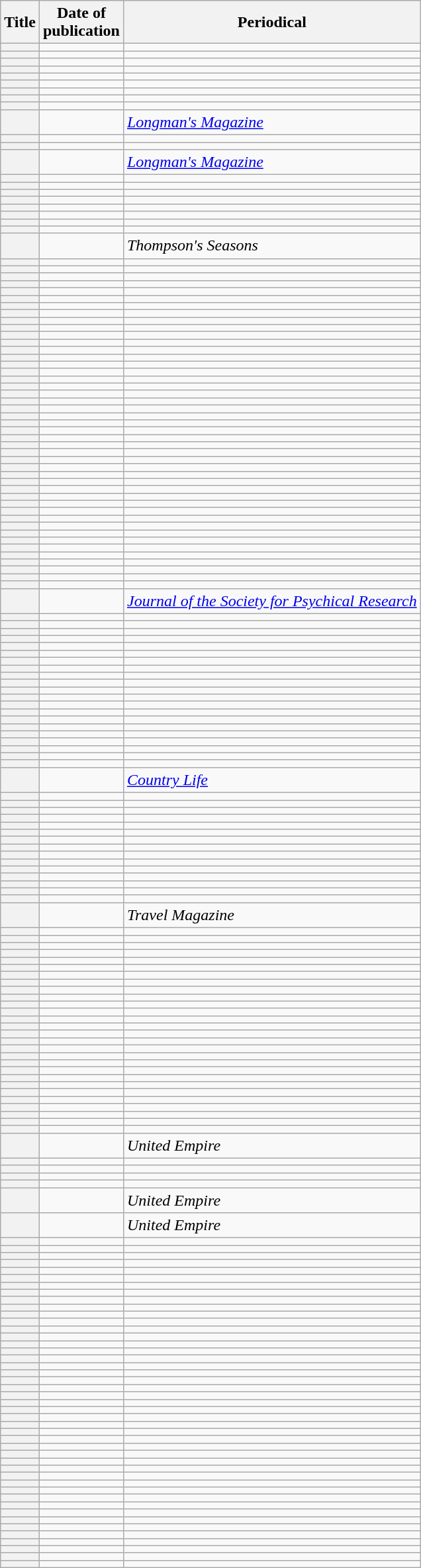<table class="wikitable plainrowheaders sortable" style="margin-right: 0;">
<tr>
<th scope="col">Title</th>
<th scope="col">Date of<br>publication</th>
<th scope="col">Periodical</th>
</tr>
<tr>
<th scope="row"></th>
<td></td>
<td></td>
</tr>
<tr>
<th scope="row"></th>
<td></td>
<td></td>
</tr>
<tr>
<th scope="row"></th>
<td></td>
<td></td>
</tr>
<tr>
<th scope="row"></th>
<td></td>
<td></td>
</tr>
<tr>
<th scope="row"></th>
<td></td>
<td></td>
</tr>
<tr>
<th scope="row"></th>
<td></td>
<td></td>
</tr>
<tr>
<th scope="row"></th>
<td></td>
<td></td>
</tr>
<tr>
<th scope="row"></th>
<td></td>
<td></td>
</tr>
<tr>
<th scope="row"></th>
<td></td>
<td></td>
</tr>
<tr>
<th scope="row"></th>
<td></td>
<td><em><a href='#'>Longman's Magazine</a></em></td>
</tr>
<tr>
<th scope="row"></th>
<td></td>
<td></td>
</tr>
<tr>
<th scope="row"></th>
<td></td>
<td></td>
</tr>
<tr>
<th scope="row"></th>
<td></td>
<td><em><a href='#'>Longman's Magazine</a></em></td>
</tr>
<tr>
<th scope="row"></th>
<td></td>
<td></td>
</tr>
<tr>
<th scope="row"></th>
<td></td>
<td></td>
</tr>
<tr>
<th scope="row"></th>
<td></td>
<td></td>
</tr>
<tr>
<th scope="row"></th>
<td></td>
<td></td>
</tr>
<tr>
<th scope="row"></th>
<td></td>
<td></td>
</tr>
<tr>
<th scope="row"></th>
<td></td>
<td></td>
</tr>
<tr>
<th scope="row"></th>
<td></td>
<td></td>
</tr>
<tr>
<th scope="row"></th>
<td></td>
<td></td>
</tr>
<tr>
<th scope="row"></th>
<td></td>
<td><em>Thompson's Seasons</em></td>
</tr>
<tr>
<th scope="row"></th>
<td></td>
<td></td>
</tr>
<tr>
<th scope="row"></th>
<td></td>
<td></td>
</tr>
<tr>
<th scope="row"></th>
<td></td>
<td></td>
</tr>
<tr>
<th scope="row"></th>
<td></td>
<td></td>
</tr>
<tr>
<th scope="row"></th>
<td></td>
<td></td>
</tr>
<tr>
<th scope="row"></th>
<td></td>
<td></td>
</tr>
<tr>
<th scope="row"></th>
<td></td>
<td></td>
</tr>
<tr>
<th scope="row"></th>
<td></td>
<td></td>
</tr>
<tr>
<th scope="row"></th>
<td></td>
<td></td>
</tr>
<tr>
<th scope="row"></th>
<td></td>
<td></td>
</tr>
<tr>
<th scope="row"></th>
<td></td>
<td></td>
</tr>
<tr>
<th scope="row"></th>
<td></td>
<td></td>
</tr>
<tr>
<th scope="row"></th>
<td></td>
<td></td>
</tr>
<tr>
<th scope="row"></th>
<td></td>
<td></td>
</tr>
<tr>
<th scope="row"></th>
<td></td>
<td></td>
</tr>
<tr>
<th scope="row"></th>
<td></td>
<td></td>
</tr>
<tr>
<th scope="row"></th>
<td></td>
<td></td>
</tr>
<tr>
<th scope="row"></th>
<td></td>
<td></td>
</tr>
<tr>
<th scope="row"></th>
<td></td>
<td></td>
</tr>
<tr>
<th scope="row"></th>
<td></td>
<td></td>
</tr>
<tr>
<th scope="row"></th>
<td></td>
<td></td>
</tr>
<tr>
<th scope="row"></th>
<td></td>
<td></td>
</tr>
<tr>
<th scope="row"></th>
<td></td>
<td></td>
</tr>
<tr>
<th scope="row"></th>
<td></td>
<td></td>
</tr>
<tr>
<th scope="row"></th>
<td></td>
<td></td>
</tr>
<tr>
<th scope="row"></th>
<td></td>
<td></td>
</tr>
<tr>
<th scope="row"></th>
<td></td>
<td></td>
</tr>
<tr>
<th scope="row"></th>
<td></td>
<td></td>
</tr>
<tr>
<th scope="row"></th>
<td></td>
<td></td>
</tr>
<tr>
<th scope="row"></th>
<td></td>
<td></td>
</tr>
<tr>
<th scope="row"></th>
<td></td>
<td></td>
</tr>
<tr>
<th scope="row"></th>
<td></td>
<td></td>
</tr>
<tr>
<th scope="row"></th>
<td></td>
<td></td>
</tr>
<tr>
<th scope="row"></th>
<td></td>
<td></td>
</tr>
<tr>
<th scope="row"></th>
<td></td>
<td></td>
</tr>
<tr>
<th scope="row"></th>
<td></td>
<td></td>
</tr>
<tr>
<th scope="row"></th>
<td></td>
<td></td>
</tr>
<tr>
<th scope="row"></th>
<td></td>
<td></td>
</tr>
<tr>
<th scope="row"></th>
<td></td>
<td></td>
</tr>
<tr>
<th scope="row"></th>
<td></td>
<td></td>
</tr>
<tr>
<th scope="row"></th>
<td></td>
<td></td>
</tr>
<tr>
<th scope="row"></th>
<td></td>
<td></td>
</tr>
<tr>
<th scope="row"></th>
<td></td>
<td></td>
</tr>
<tr>
<th scope="row"></th>
<td></td>
<td></td>
</tr>
<tr>
<th scope="row"></th>
<td></td>
<td></td>
</tr>
<tr>
<th scope="row"></th>
<td></td>
<td><em><a href='#'>Journal of the Society for Psychical Research</a></em></td>
</tr>
<tr>
<th scope="row"></th>
<td></td>
<td></td>
</tr>
<tr>
<th scope="row"></th>
<td></td>
<td></td>
</tr>
<tr>
<th scope="row"></th>
<td></td>
<td></td>
</tr>
<tr>
<th scope="row"></th>
<td></td>
<td></td>
</tr>
<tr>
<th scope="row"></th>
<td></td>
<td></td>
</tr>
<tr>
<th scope="row"></th>
<td></td>
<td></td>
</tr>
<tr>
<th scope="row"></th>
<td></td>
<td></td>
</tr>
<tr>
<th scope="row"></th>
<td></td>
<td></td>
</tr>
<tr>
<th scope="row"></th>
<td></td>
<td></td>
</tr>
<tr>
<th scope="row"></th>
<td></td>
<td></td>
</tr>
<tr>
<th scope="row"></th>
<td></td>
<td></td>
</tr>
<tr>
<th scope="row"></th>
<td></td>
<td></td>
</tr>
<tr>
<th scope="row"></th>
<td></td>
<td></td>
</tr>
<tr>
<th scope="row"></th>
<td></td>
<td></td>
</tr>
<tr>
<th scope="row"></th>
<td></td>
<td></td>
</tr>
<tr>
<th scope="row"></th>
<td></td>
<td></td>
</tr>
<tr>
<th scope="row"></th>
<td></td>
<td></td>
</tr>
<tr>
<th scope="row"></th>
<td></td>
<td></td>
</tr>
<tr>
<th scope="row"></th>
<td></td>
<td></td>
</tr>
<tr>
<th scope="row"></th>
<td></td>
<td></td>
</tr>
<tr>
<th scope="row"></th>
<td></td>
<td></td>
</tr>
<tr>
<th scope="row"></th>
<td></td>
<td><em><a href='#'>Country Life</a></em></td>
</tr>
<tr>
<th scope="row"></th>
<td></td>
<td></td>
</tr>
<tr>
<th scope="row"></th>
<td></td>
<td></td>
</tr>
<tr>
<th scope="row"></th>
<td></td>
<td></td>
</tr>
<tr>
<th scope="row"></th>
<td></td>
<td></td>
</tr>
<tr>
<th scope="row"></th>
<td></td>
<td></td>
</tr>
<tr>
<th scope="row"></th>
<td></td>
<td></td>
</tr>
<tr>
<th scope="row"></th>
<td></td>
<td></td>
</tr>
<tr>
<th scope="row"></th>
<td></td>
<td></td>
</tr>
<tr>
<th scope="row"></th>
<td></td>
<td></td>
</tr>
<tr>
<th scope="row"></th>
<td></td>
<td></td>
</tr>
<tr>
<th scope="row"></th>
<td></td>
<td></td>
</tr>
<tr>
<th scope="row"></th>
<td></td>
<td></td>
</tr>
<tr>
<th scope="row"></th>
<td></td>
<td></td>
</tr>
<tr>
<th scope="row"></th>
<td></td>
<td></td>
</tr>
<tr>
<th scope="row"></th>
<td></td>
<td></td>
</tr>
<tr>
<th scope="row"></th>
<td></td>
<td><em>Travel Magazine</em></td>
</tr>
<tr>
<th scope="row"></th>
<td></td>
<td></td>
</tr>
<tr>
<th scope="row"></th>
<td></td>
<td></td>
</tr>
<tr>
<th scope="row"></th>
<td></td>
<td></td>
</tr>
<tr>
<th scope="row"></th>
<td></td>
<td></td>
</tr>
<tr>
<th scope="row"></th>
<td></td>
<td></td>
</tr>
<tr>
<th scope="row"></th>
<td></td>
<td></td>
</tr>
<tr>
<th scope="row"></th>
<td></td>
<td></td>
</tr>
<tr>
<th scope="row"></th>
<td></td>
<td></td>
</tr>
<tr>
<th scope="row"></th>
<td></td>
<td></td>
</tr>
<tr>
<th scope="row"></th>
<td></td>
<td></td>
</tr>
<tr>
<th scope="row"></th>
<td></td>
<td></td>
</tr>
<tr>
<th scope="row"></th>
<td></td>
<td></td>
</tr>
<tr>
<th scope="row"></th>
<td></td>
<td></td>
</tr>
<tr>
<th scope="row"></th>
<td></td>
<td></td>
</tr>
<tr>
<th scope="row"></th>
<td></td>
<td></td>
</tr>
<tr>
<th scope="row"></th>
<td></td>
<td></td>
</tr>
<tr>
<th scope="row"></th>
<td></td>
<td></td>
</tr>
<tr>
<th scope="row"></th>
<td></td>
<td></td>
</tr>
<tr>
<th scope="row"></th>
<td></td>
<td></td>
</tr>
<tr>
<th scope="row"></th>
<td></td>
<td></td>
</tr>
<tr>
<th scope="row"></th>
<td></td>
<td></td>
</tr>
<tr>
<th scope="row"></th>
<td></td>
<td></td>
</tr>
<tr>
<th scope="row"></th>
<td></td>
<td></td>
</tr>
<tr>
<th scope="row"></th>
<td></td>
<td></td>
</tr>
<tr>
<th scope="row"></th>
<td></td>
<td></td>
</tr>
<tr>
<th scope="row"></th>
<td></td>
<td></td>
</tr>
<tr>
<th scope="row"></th>
<td></td>
<td></td>
</tr>
<tr>
<th scope="row"></th>
<td></td>
<td></td>
</tr>
<tr>
<th scope="row"></th>
<td></td>
<td><em>United Empire</em></td>
</tr>
<tr>
<th scope="row"></th>
<td></td>
<td></td>
</tr>
<tr>
<th scope="row"></th>
<td></td>
<td></td>
</tr>
<tr>
<th scope="row"></th>
<td></td>
<td></td>
</tr>
<tr>
<th scope="row"></th>
<td></td>
<td></td>
</tr>
<tr>
<th scope="row"></th>
<td></td>
<td><em>United Empire</em></td>
</tr>
<tr>
<th scope="row"></th>
<td></td>
<td><em>United Empire</em></td>
</tr>
<tr>
<th scope="row"></th>
<td></td>
<td></td>
</tr>
<tr>
<th scope="row"></th>
<td></td>
<td></td>
</tr>
<tr>
<th scope="row"></th>
<td></td>
<td></td>
</tr>
<tr>
<th scope="row"></th>
<td></td>
<td></td>
</tr>
<tr>
<th scope="row"></th>
<td></td>
<td></td>
</tr>
<tr>
<th scope="row"></th>
<td></td>
<td></td>
</tr>
<tr>
<th scope="row"></th>
<td></td>
<td></td>
</tr>
<tr>
<th scope="row"></th>
<td></td>
<td></td>
</tr>
<tr>
<th scope="row"></th>
<td></td>
<td></td>
</tr>
<tr>
<th scope="row"></th>
<td></td>
<td></td>
</tr>
<tr>
<th scope="row"></th>
<td></td>
<td></td>
</tr>
<tr>
<th scope="row"></th>
<td></td>
<td></td>
</tr>
<tr>
<th scope="row"></th>
<td></td>
<td></td>
</tr>
<tr>
<th scope="row"></th>
<td></td>
<td></td>
</tr>
<tr>
<th scope="row"></th>
<td></td>
<td></td>
</tr>
<tr>
<th scope="row"></th>
<td></td>
<td></td>
</tr>
<tr>
<th scope="row"></th>
<td></td>
<td></td>
</tr>
<tr>
<th scope="row"></th>
<td></td>
<td></td>
</tr>
<tr>
<th scope="row"></th>
<td></td>
<td></td>
</tr>
<tr>
<th scope="row"></th>
<td></td>
<td></td>
</tr>
<tr>
<th scope="row"></th>
<td></td>
<td></td>
</tr>
<tr>
<th scope="row"></th>
<td></td>
<td></td>
</tr>
<tr>
<th scope="row"></th>
<td></td>
<td></td>
</tr>
<tr>
<th scope="row"></th>
<td></td>
<td></td>
</tr>
<tr>
<th scope="row"></th>
<td></td>
<td></td>
</tr>
<tr>
<th scope="row"></th>
<td></td>
<td></td>
</tr>
<tr>
<th scope="row"></th>
<td></td>
<td></td>
</tr>
<tr>
<th scope="row"></th>
<td></td>
<td></td>
</tr>
<tr>
<th scope="row"></th>
<td></td>
<td></td>
</tr>
<tr>
<th scope="row"></th>
<td></td>
<td></td>
</tr>
<tr>
<th scope="row"></th>
<td></td>
<td></td>
</tr>
<tr>
<th scope="row"></th>
<td></td>
<td></td>
</tr>
<tr>
<th scope="row"></th>
<td></td>
<td></td>
</tr>
<tr>
<th scope="row"></th>
<td></td>
<td></td>
</tr>
<tr>
<th scope="row"></th>
<td></td>
<td></td>
</tr>
<tr>
<th scope="row"></th>
<td></td>
<td></td>
</tr>
<tr>
<th scope="row"></th>
<td></td>
<td></td>
</tr>
<tr>
<th scope="row"></th>
<td></td>
<td></td>
</tr>
<tr>
<th scope="row"></th>
<td></td>
<td></td>
</tr>
<tr>
<th scope="row"></th>
<td></td>
<td></td>
</tr>
<tr>
<th scope="row"></th>
<td></td>
<td></td>
</tr>
<tr>
<th scope="row"></th>
<td></td>
<td></td>
</tr>
<tr>
<th scope="row"></th>
<td></td>
<td></td>
</tr>
<tr>
<th scope="row"></th>
<td></td>
<td></td>
</tr>
<tr>
<th scope="row"></th>
<td></td>
<td></td>
</tr>
</table>
